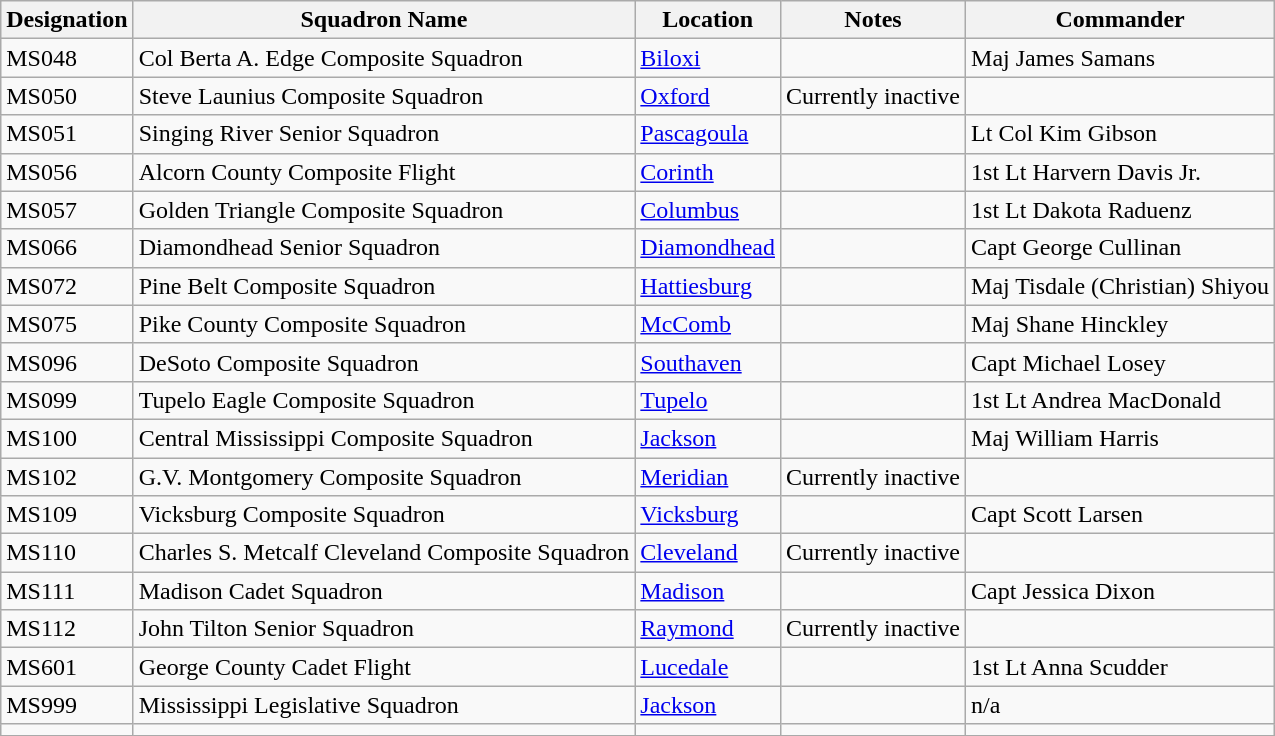<table class="wikitable">
<tr>
<th>Designation </th>
<th>Squadron Name</th>
<th>Location</th>
<th>Notes</th>
<th>Commander</th>
</tr>
<tr>
<td>MS048</td>
<td>Col Berta A. Edge Composite Squadron</td>
<td><a href='#'>Biloxi</a></td>
<td></td>
<td>Maj James Samans</td>
</tr>
<tr>
<td>MS050</td>
<td>Steve Launius Composite Squadron</td>
<td><a href='#'>Oxford</a></td>
<td>Currently inactive</td>
</tr>
<tr>
<td>MS051</td>
<td>Singing River Senior Squadron</td>
<td><a href='#'>Pascagoula</a></td>
<td></td>
<td>Lt Col Kim Gibson</td>
</tr>
<tr>
<td>MS056</td>
<td>Alcorn County Composite Flight</td>
<td><a href='#'>Corinth</a></td>
<td></td>
<td>1st Lt Harvern Davis Jr.</td>
</tr>
<tr>
<td>MS057</td>
<td>Golden Triangle Composite Squadron</td>
<td><a href='#'>Columbus</a></td>
<td></td>
<td>1st Lt Dakota Raduenz</td>
</tr>
<tr>
<td>MS066</td>
<td>Diamondhead Senior Squadron</td>
<td><a href='#'>Diamondhead</a></td>
<td></td>
<td>Capt George Cullinan</td>
</tr>
<tr>
<td>MS072</td>
<td>Pine Belt Composite Squadron</td>
<td><a href='#'>Hattiesburg</a></td>
<td></td>
<td>Maj Tisdale (Christian) Shiyou</td>
</tr>
<tr>
<td>MS075</td>
<td>Pike County Composite Squadron</td>
<td><a href='#'>McComb</a></td>
<td></td>
<td>Maj Shane Hinckley</td>
</tr>
<tr>
<td>MS096</td>
<td>DeSoto Composite Squadron</td>
<td><a href='#'>Southaven</a></td>
<td></td>
<td>Capt Michael Losey</td>
</tr>
<tr>
<td>MS099</td>
<td>Tupelo Eagle Composite Squadron</td>
<td><a href='#'>Tupelo</a></td>
<td></td>
<td>1st Lt Andrea MacDonald</td>
</tr>
<tr>
<td>MS100</td>
<td>Central Mississippi Composite Squadron</td>
<td><a href='#'>Jackson</a></td>
<td></td>
<td>Maj William Harris</td>
</tr>
<tr>
<td>MS102</td>
<td>G.V. Montgomery Composite Squadron</td>
<td><a href='#'>Meridian</a></td>
<td>Currently inactive</td>
</tr>
<tr>
<td>MS109</td>
<td>Vicksburg Composite Squadron</td>
<td><a href='#'>Vicksburg</a></td>
<td></td>
<td>Capt Scott Larsen</td>
</tr>
<tr>
<td>MS110</td>
<td>Charles S. Metcalf Cleveland Composite Squadron</td>
<td><a href='#'>Cleveland</a></td>
<td>Currently inactive</td>
</tr>
<tr>
<td>MS111</td>
<td>Madison Cadet Squadron</td>
<td><a href='#'>Madison</a></td>
<td></td>
<td>Capt Jessica Dixon</td>
</tr>
<tr>
<td>MS112</td>
<td>John Tilton Senior Squadron</td>
<td><a href='#'>Raymond</a></td>
<td>Currently inactive</td>
</tr>
<tr>
<td>MS601</td>
<td>George County Cadet Flight</td>
<td><a href='#'>Lucedale</a></td>
<td></td>
<td>1st Lt Anna Scudder</td>
</tr>
<tr>
<td>MS999</td>
<td>Mississippi Legislative Squadron</td>
<td><a href='#'>Jackson</a></td>
<td></td>
<td>n/a</td>
</tr>
<tr>
<td></td>
<td></td>
<td></td>
<td></td>
</tr>
<tr>
</tr>
</table>
